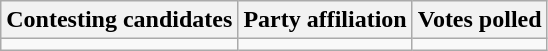<table class="wikitable sortable">
<tr>
<th>Contesting candidates</th>
<th>Party affiliation</th>
<th>Votes polled</th>
</tr>
<tr>
<td></td>
<td></td>
<td></td>
</tr>
</table>
